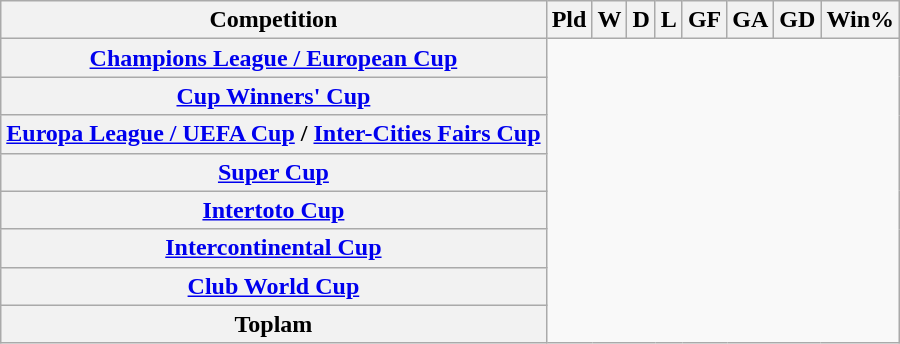<table class="wikitable unsortable plainrowheaders" style="text-align:center">
<tr>
<th scope="col">Competition</th>
<th scope="col">Pld</th>
<th scope="col">W</th>
<th scope="col">D</th>
<th scope="col">L</th>
<th scope="col">GF</th>
<th scope="col">GA</th>
<th scope="col">GD</th>
<th scope="col">Win%</th>
</tr>
<tr>
<th scope="row" align=left><a href='#'>Champions League / European Cup</a><br></th>
</tr>
<tr>
<th scope="row" align=left><a href='#'>Cup Winners' Cup</a><br></th>
</tr>
<tr>
<th scope="row" align=left><a href='#'>Europa League / UEFA Cup</a> / <a href='#'>Inter-Cities Fairs Cup</a><br></th>
</tr>
<tr>
<th scope="row" align=left><a href='#'>Super Cup</a><br></th>
</tr>
<tr>
<th scope="row" align=left><a href='#'>Intertoto Cup</a><br></th>
</tr>
<tr>
<th scope="row" align=left><a href='#'>Intercontinental Cup</a><br></th>
</tr>
<tr>
<th scope="row" align=left><a href='#'>Club World Cup</a><br></th>
</tr>
<tr>
<th>Toplam<br></th>
</tr>
</table>
